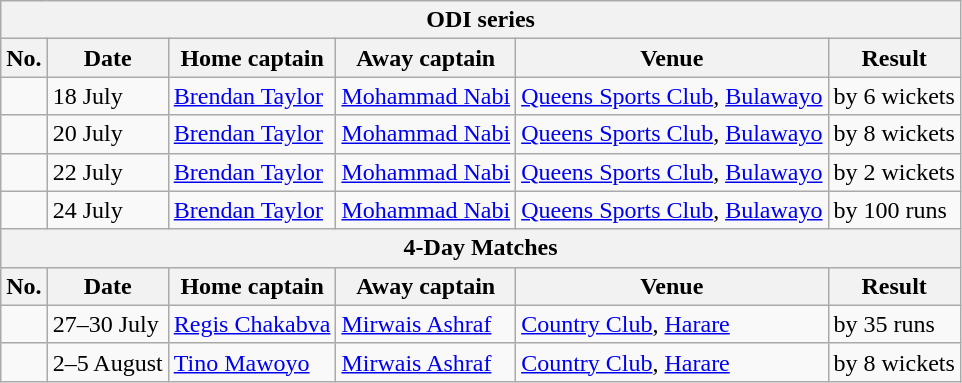<table class="wikitable">
<tr>
<th colspan="9">ODI series</th>
</tr>
<tr>
<th>No.</th>
<th>Date</th>
<th>Home captain</th>
<th>Away captain</th>
<th>Venue</th>
<th>Result</th>
</tr>
<tr>
<td></td>
<td>18 July</td>
<td><a href='#'>Brendan Taylor</a></td>
<td><a href='#'>Mohammad Nabi</a></td>
<td><a href='#'>Queens Sports Club</a>, <a href='#'>Bulawayo</a></td>
<td> by 6 wickets</td>
</tr>
<tr>
<td></td>
<td>20 July</td>
<td><a href='#'>Brendan Taylor</a></td>
<td><a href='#'>Mohammad Nabi</a></td>
<td><a href='#'>Queens Sports Club</a>, <a href='#'>Bulawayo</a></td>
<td> by 8 wickets</td>
</tr>
<tr>
<td></td>
<td>22 July</td>
<td><a href='#'>Brendan Taylor</a></td>
<td><a href='#'>Mohammad Nabi</a></td>
<td><a href='#'>Queens Sports Club</a>, <a href='#'>Bulawayo</a></td>
<td> by 2 wickets</td>
</tr>
<tr>
<td></td>
<td>24 July</td>
<td><a href='#'>Brendan Taylor</a></td>
<td><a href='#'>Mohammad Nabi</a></td>
<td><a href='#'>Queens Sports Club</a>, <a href='#'>Bulawayo</a></td>
<td> by 100 runs</td>
</tr>
<tr>
<th colspan="9">4-Day Matches</th>
</tr>
<tr>
<th>No.</th>
<th>Date</th>
<th>Home captain</th>
<th>Away captain</th>
<th>Venue</th>
<th>Result</th>
</tr>
<tr>
<td></td>
<td>27–30 July</td>
<td><a href='#'>Regis Chakabva</a></td>
<td><a href='#'>Mirwais Ashraf</a></td>
<td><a href='#'>Country Club</a>, <a href='#'>Harare</a></td>
<td> by 35 runs</td>
</tr>
<tr>
<td></td>
<td>2–5 August</td>
<td><a href='#'>Tino Mawoyo</a></td>
<td><a href='#'>Mirwais Ashraf</a></td>
<td><a href='#'>Country Club</a>, <a href='#'>Harare</a></td>
<td> by 8 wickets</td>
</tr>
</table>
